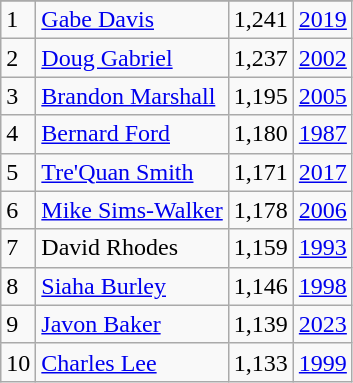<table class="wikitable">
<tr>
</tr>
<tr>
<td>1</td>
<td><a href='#'>Gabe Davis</a></td>
<td>1,241</td>
<td><a href='#'>2019</a></td>
</tr>
<tr>
<td>2</td>
<td><a href='#'>Doug Gabriel</a></td>
<td>1,237</td>
<td><a href='#'>2002</a></td>
</tr>
<tr>
<td>3</td>
<td><a href='#'>Brandon Marshall</a></td>
<td>1,195</td>
<td><a href='#'>2005</a></td>
</tr>
<tr>
<td>4</td>
<td><a href='#'>Bernard Ford</a></td>
<td>1,180</td>
<td><a href='#'>1987</a></td>
</tr>
<tr>
<td>5</td>
<td><a href='#'>Tre'Quan Smith</a></td>
<td>1,171</td>
<td><a href='#'>2017</a></td>
</tr>
<tr>
<td>6</td>
<td><a href='#'>Mike Sims-Walker</a></td>
<td>1,178</td>
<td><a href='#'>2006</a></td>
</tr>
<tr>
<td>7</td>
<td>David Rhodes</td>
<td>1,159</td>
<td><a href='#'>1993</a></td>
</tr>
<tr>
<td>8</td>
<td><a href='#'>Siaha Burley</a></td>
<td>1,146</td>
<td><a href='#'>1998</a></td>
</tr>
<tr>
<td>9</td>
<td><a href='#'>Javon Baker</a></td>
<td>1,139</td>
<td><a href='#'>2023</a></td>
</tr>
<tr>
<td>10</td>
<td><a href='#'>Charles Lee</a></td>
<td>1,133</td>
<td><a href='#'>1999</a></td>
</tr>
</table>
